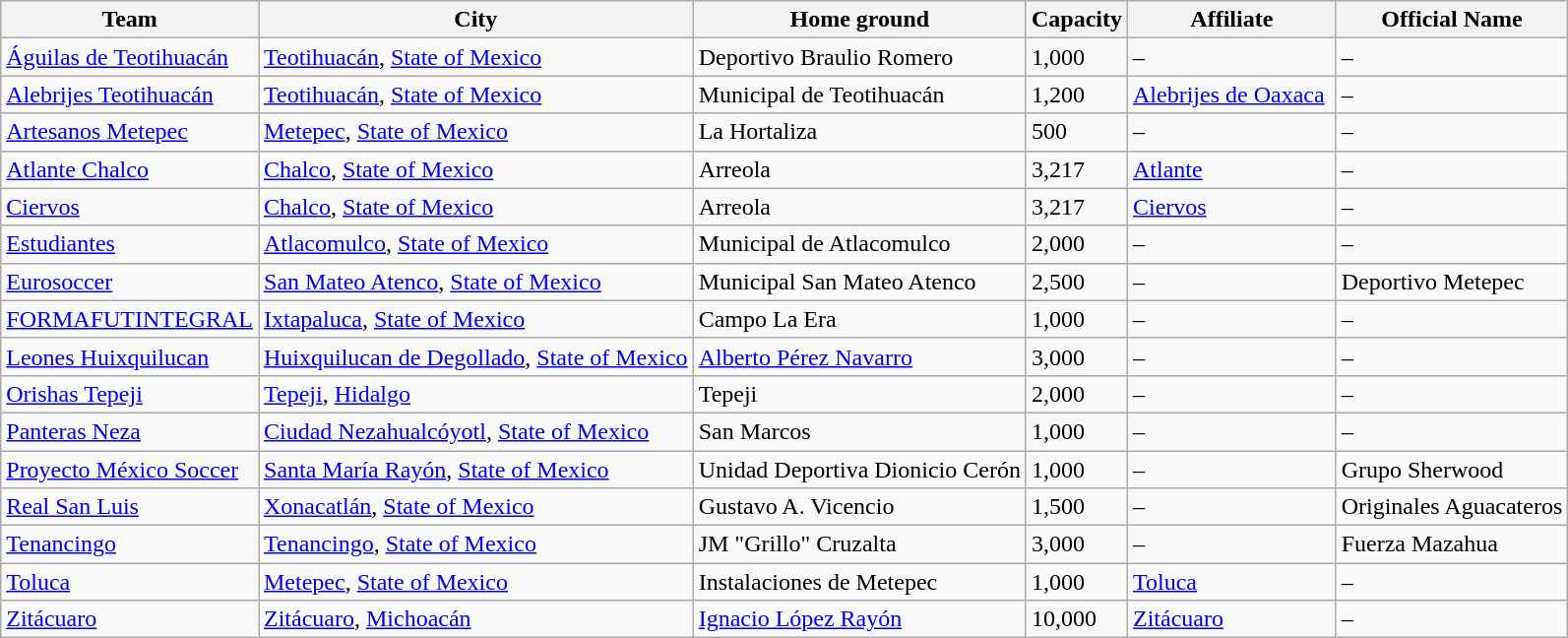<table class="wikitable sortable">
<tr>
<th>Team</th>
<th>City</th>
<th>Home ground</th>
<th>Capacity</th>
<th>Affiliate</th>
<th>Official Name</th>
</tr>
<tr>
<td><a href='#'>Águilas de Teotihuacán</a></td>
<td><a href='#'>Teotihuacán</a>, <a href='#'>State of Mexico</a></td>
<td>Deportivo Braulio Romero</td>
<td>1,000</td>
<td>– </td>
<td>–</td>
</tr>
<tr>
<td><a href='#'>Alebrijes Teotihuacán</a></td>
<td><a href='#'>Teotihuacán</a>, <a href='#'>State of Mexico</a></td>
<td>Municipal de Teotihuacán</td>
<td>1,200</td>
<td><a href='#'>Alebrijes de Oaxaca</a> </td>
<td>–</td>
</tr>
<tr>
<td><a href='#'>Artesanos Metepec</a></td>
<td><a href='#'>Metepec</a>, <a href='#'>State of Mexico</a></td>
<td>La Hortaliza</td>
<td>500</td>
<td>–</td>
<td>–</td>
</tr>
<tr>
<td><a href='#'>Atlante Chalco</a></td>
<td><a href='#'>Chalco</a>, <a href='#'>State of Mexico</a></td>
<td>Arreola</td>
<td>3,217</td>
<td><a href='#'>Atlante</a></td>
<td>–</td>
</tr>
<tr>
<td><a href='#'>Ciervos</a></td>
<td><a href='#'>Chalco</a>, <a href='#'>State of Mexico</a></td>
<td>Arreola</td>
<td>3,217</td>
<td><a href='#'>Ciervos</a></td>
<td>–</td>
</tr>
<tr>
<td><a href='#'>Estudiantes</a></td>
<td><a href='#'>Atlacomulco</a>, <a href='#'>State of Mexico</a></td>
<td>Municipal de Atlacomulco</td>
<td>2,000</td>
<td>–</td>
<td>–</td>
</tr>
<tr>
<td><a href='#'>Eurosoccer</a></td>
<td><a href='#'>San Mateo Atenco</a>, <a href='#'>State of Mexico</a></td>
<td>Municipal San Mateo Atenco</td>
<td>2,500</td>
<td>–</td>
<td>Deportivo Metepec</td>
</tr>
<tr>
<td><a href='#'>FORMAFUTINTEGRAL</a></td>
<td><a href='#'>Ixtapaluca</a>, <a href='#'>State of Mexico</a></td>
<td>Campo La Era</td>
<td>1,000</td>
<td>–</td>
<td>–</td>
</tr>
<tr>
<td><a href='#'>Leones Huixquilucan</a></td>
<td><a href='#'>Huixquilucan de Degollado</a>, <a href='#'>State of Mexico</a></td>
<td><a href='#'>Alberto Pérez Navarro</a></td>
<td>3,000</td>
<td>–</td>
<td>–</td>
</tr>
<tr>
<td><a href='#'>Orishas Tepeji</a></td>
<td><a href='#'>Tepeji</a>, <a href='#'>Hidalgo</a></td>
<td>Tepeji</td>
<td>2,000</td>
<td>–</td>
<td>–</td>
</tr>
<tr>
<td><a href='#'>Panteras Neza</a></td>
<td><a href='#'>Ciudad Nezahualcóyotl</a>, <a href='#'>State of Mexico</a></td>
<td>San Marcos</td>
<td>1,000</td>
<td>–</td>
<td>–</td>
</tr>
<tr>
<td><a href='#'>Proyecto México Soccer</a></td>
<td><a href='#'>Santa María Rayón</a>, <a href='#'>State of Mexico</a></td>
<td>Unidad Deportiva Dionicio Cerón</td>
<td>1,000</td>
<td>–</td>
<td>Grupo Sherwood</td>
</tr>
<tr>
<td><a href='#'>Real San Luis</a></td>
<td><a href='#'>Xonacatlán</a>, <a href='#'>State of Mexico</a></td>
<td>Gustavo A. Vicencio</td>
<td>1,500</td>
<td>–</td>
<td>Originales Aguacateros</td>
</tr>
<tr>
<td><a href='#'>Tenancingo</a></td>
<td><a href='#'>Tenancingo</a>, <a href='#'>State of Mexico</a></td>
<td>JM "Grillo" Cruzalta</td>
<td>3,000</td>
<td>–</td>
<td>Fuerza Mazahua</td>
</tr>
<tr>
<td><a href='#'>Toluca</a></td>
<td><a href='#'>Metepec</a>, <a href='#'>State of Mexico</a></td>
<td>Instalaciones de Metepec</td>
<td>1,000</td>
<td><a href='#'>Toluca</a></td>
<td>–</td>
</tr>
<tr>
<td><a href='#'>Zitácuaro</a></td>
<td><a href='#'>Zitácuaro</a>, <a href='#'>Michoacán</a></td>
<td><a href='#'>Ignacio López Rayón</a></td>
<td>10,000</td>
<td><a href='#'>Zitácuaro</a></td>
<td>–</td>
</tr>
</table>
